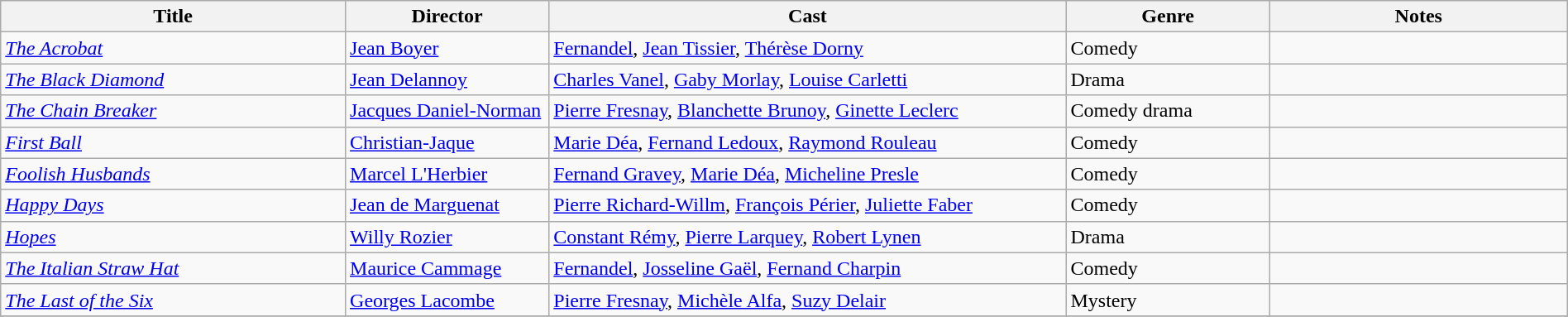<table class="wikitable" style="width:100%;">
<tr>
<th style="width:22%;">Title</th>
<th style="width:13%;">Director</th>
<th style="width:33%;">Cast</th>
<th style="width:13%;">Genre</th>
<th style="width:19%;">Notes</th>
</tr>
<tr>
<td><em><a href='#'>The Acrobat</a></em></td>
<td><a href='#'>Jean Boyer</a></td>
<td><a href='#'>Fernandel</a>, <a href='#'>Jean Tissier</a>, <a href='#'>Thérèse Dorny</a></td>
<td>Comedy</td>
<td></td>
</tr>
<tr>
<td><em><a href='#'>The Black Diamond</a></em></td>
<td><a href='#'>Jean Delannoy</a></td>
<td><a href='#'>Charles Vanel</a>, <a href='#'>Gaby Morlay</a>, <a href='#'>Louise Carletti</a></td>
<td>Drama</td>
<td></td>
</tr>
<tr>
<td><em><a href='#'>The Chain Breaker</a></em></td>
<td><a href='#'>Jacques Daniel-Norman</a></td>
<td><a href='#'>Pierre Fresnay</a>, <a href='#'>Blanchette Brunoy</a>, <a href='#'>Ginette Leclerc</a></td>
<td>Comedy drama</td>
<td></td>
</tr>
<tr>
<td><em><a href='#'>First Ball</a></em></td>
<td><a href='#'>Christian-Jaque</a></td>
<td><a href='#'>Marie Déa</a>, <a href='#'>Fernand Ledoux</a>, <a href='#'>Raymond Rouleau</a></td>
<td>Comedy</td>
<td></td>
</tr>
<tr>
<td><em><a href='#'>Foolish Husbands</a></em></td>
<td><a href='#'>Marcel L'Herbier</a></td>
<td><a href='#'>Fernand Gravey</a>, <a href='#'>Marie Déa</a>, <a href='#'>Micheline Presle</a></td>
<td>Comedy</td>
<td></td>
</tr>
<tr>
<td><em><a href='#'>Happy Days</a></em></td>
<td><a href='#'>Jean de Marguenat</a></td>
<td><a href='#'>Pierre Richard-Willm</a>, <a href='#'>François Périer</a>, <a href='#'>Juliette Faber</a></td>
<td>Comedy</td>
<td></td>
</tr>
<tr>
<td><em><a href='#'>Hopes</a></em></td>
<td><a href='#'>Willy Rozier</a></td>
<td><a href='#'>Constant Rémy</a>, <a href='#'>Pierre Larquey</a>, <a href='#'>Robert Lynen</a></td>
<td>Drama</td>
<td></td>
</tr>
<tr>
<td><em><a href='#'>The Italian Straw Hat</a></em></td>
<td><a href='#'>Maurice Cammage</a></td>
<td><a href='#'>Fernandel</a>, <a href='#'>Josseline Gaël</a>, <a href='#'>Fernand Charpin</a></td>
<td>Comedy</td>
<td></td>
</tr>
<tr>
<td><em><a href='#'>The Last of the Six</a></em></td>
<td><a href='#'>Georges Lacombe</a></td>
<td><a href='#'>Pierre Fresnay</a>, <a href='#'>Michèle Alfa</a>, <a href='#'>Suzy Delair</a></td>
<td>Mystery</td>
<td></td>
</tr>
<tr>
</tr>
</table>
